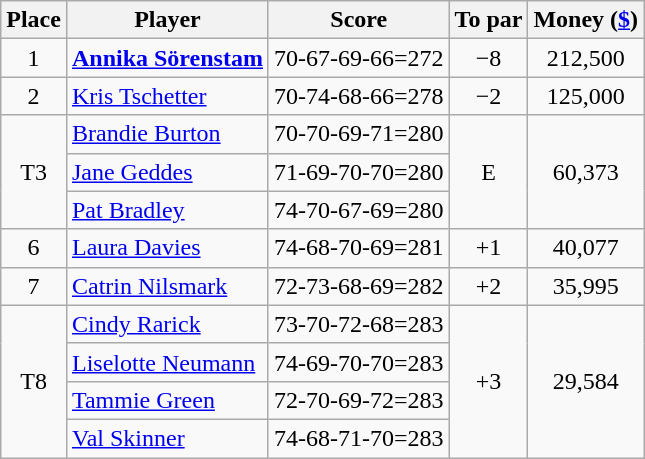<table class="wikitable">
<tr>
<th>Place</th>
<th>Player</th>
<th>Score</th>
<th>To par</th>
<th>Money (<a href='#'>$</a>)</th>
</tr>
<tr>
<td align=center>1</td>
<td> <strong><a href='#'>Annika Sörenstam</a></strong></td>
<td>70-67-69-66=272</td>
<td align=center>−8</td>
<td align=center>212,500</td>
</tr>
<tr>
<td align=center>2</td>
<td> <a href='#'>Kris Tschetter</a></td>
<td>70-74-68-66=278</td>
<td align=center>−2</td>
<td align=center>125,000</td>
</tr>
<tr>
<td rowspan=3 align=center>T3</td>
<td> <a href='#'>Brandie Burton</a></td>
<td>70-70-69-71=280</td>
<td align=center rowspan=3>E</td>
<td align=center rowspan=3>60,373</td>
</tr>
<tr>
<td> <a href='#'>Jane Geddes</a></td>
<td>71-69-70-70=280</td>
</tr>
<tr>
<td> <a href='#'>Pat Bradley</a></td>
<td>74-70-67-69=280</td>
</tr>
<tr>
<td align=center>6</td>
<td> <a href='#'>Laura Davies</a></td>
<td>74-68-70-69=281</td>
<td align=center>+1</td>
<td align=center>40,077</td>
</tr>
<tr>
<td align=center>7</td>
<td> <a href='#'>Catrin Nilsmark</a></td>
<td>72-73-68-69=282</td>
<td align=center>+2</td>
<td align=center>35,995</td>
</tr>
<tr>
<td rowspan=4 align=center>T8</td>
<td> <a href='#'>Cindy Rarick</a></td>
<td>73-70-72-68=283</td>
<td align=center rowspan=4>+3</td>
<td align=center rowspan=4>29,584</td>
</tr>
<tr>
<td> <a href='#'>Liselotte Neumann</a></td>
<td>74-69-70-70=283</td>
</tr>
<tr>
<td> <a href='#'>Tammie Green</a></td>
<td>72-70-69-72=283</td>
</tr>
<tr>
<td> <a href='#'>Val Skinner</a></td>
<td>74-68-71-70=283</td>
</tr>
</table>
